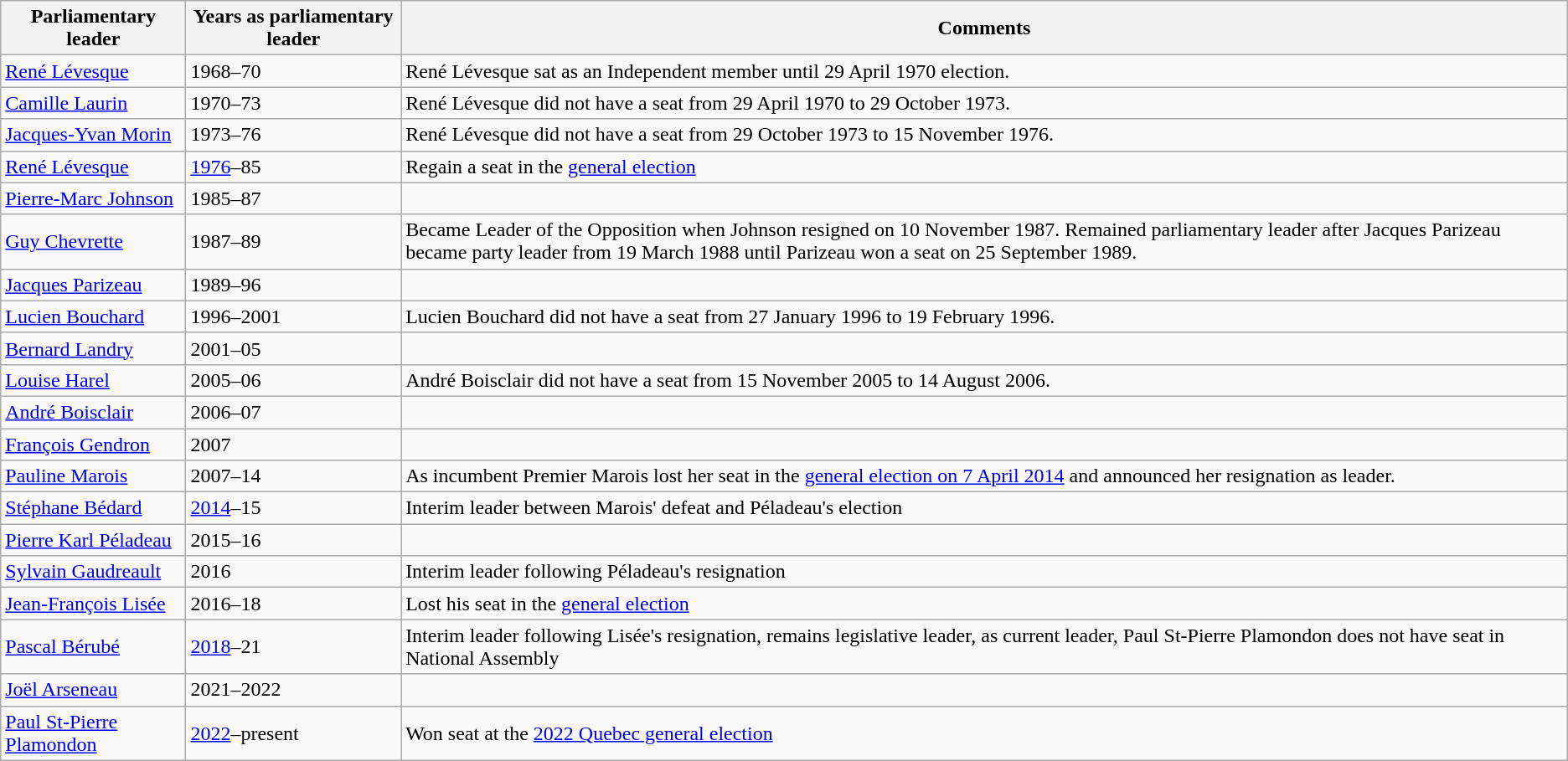<table class="wikitable sortable">
<tr>
<th>Parliamentary leader</th>
<th>Years as parliamentary leader</th>
<th>Comments</th>
</tr>
<tr>
<td><a href='#'>René Lévesque</a></td>
<td>1968–70</td>
<td>René Lévesque sat as an Independent member until 29 April 1970 election.</td>
</tr>
<tr>
<td><a href='#'>Camille Laurin</a></td>
<td>1970–73</td>
<td>René Lévesque did not have a seat from 29 April 1970 to 29 October 1973.</td>
</tr>
<tr>
<td><a href='#'>Jacques-Yvan Morin</a></td>
<td>1973–76</td>
<td>René Lévesque did not have a seat from 29 October 1973 to 15 November 1976.</td>
</tr>
<tr>
<td><a href='#'>René Lévesque</a></td>
<td><a href='#'>1976</a>–85</td>
<td>Regain a seat in the <a href='#'>general election</a></td>
</tr>
<tr>
<td><a href='#'>Pierre-Marc Johnson</a></td>
<td>1985–87</td>
<td></td>
</tr>
<tr>
<td><a href='#'>Guy Chevrette</a></td>
<td>1987–89</td>
<td>Became Leader of the Opposition when Johnson resigned on 10 November 1987. Remained parliamentary leader after Jacques Parizeau became party leader from 19 March 1988 until Parizeau won a seat on 25 September 1989.</td>
</tr>
<tr>
<td><a href='#'>Jacques Parizeau</a></td>
<td>1989–96</td>
<td></td>
</tr>
<tr>
<td><a href='#'>Lucien Bouchard</a></td>
<td>1996–2001</td>
<td>Lucien Bouchard did not have a seat from 27 January 1996 to 19 February 1996.</td>
</tr>
<tr>
<td><a href='#'>Bernard Landry</a></td>
<td>2001–05</td>
<td></td>
</tr>
<tr>
<td><a href='#'>Louise Harel</a></td>
<td>2005–06</td>
<td>André Boisclair did not have a seat from 15 November 2005 to 14 August 2006.</td>
</tr>
<tr>
<td><a href='#'>André Boisclair</a></td>
<td>2006–07</td>
<td></td>
</tr>
<tr>
<td><a href='#'>François Gendron</a></td>
<td>2007</td>
<td></td>
</tr>
<tr>
<td><a href='#'>Pauline Marois</a></td>
<td>2007–14</td>
<td>As incumbent Premier Marois lost her seat in the <a href='#'>general election on 7 April 2014</a> and announced her resignation as leader.</td>
</tr>
<tr>
<td><a href='#'>Stéphane Bédard</a></td>
<td><a href='#'>2014</a>–15</td>
<td>Interim leader between Marois' defeat and Péladeau's election</td>
</tr>
<tr>
<td><a href='#'>Pierre Karl Péladeau</a></td>
<td>2015–16</td>
<td></td>
</tr>
<tr>
<td><a href='#'>Sylvain Gaudreault</a></td>
<td>2016</td>
<td>Interim leader following Péladeau's resignation</td>
</tr>
<tr>
<td><a href='#'>Jean-François Lisée</a></td>
<td>2016–18</td>
<td>Lost his seat in the <a href='#'>general election</a></td>
</tr>
<tr>
<td><a href='#'>Pascal Bérubé</a></td>
<td><a href='#'>2018</a>–21</td>
<td>Interim leader following Lisée's resignation, remains legislative leader, as current leader, Paul St-Pierre Plamondon does not have seat in National Assembly</td>
</tr>
<tr>
<td><a href='#'>Joël Arseneau</a></td>
<td>2021–2022</td>
<td></td>
</tr>
<tr>
<td><a href='#'>Paul St-Pierre Plamondon</a></td>
<td><a href='#'>2022</a>–present</td>
<td>Won seat at the <a href='#'>2022 Quebec general election</a></td>
</tr>
</table>
